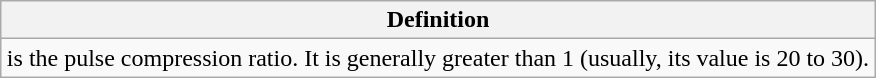<table class="wikitable" style="margin: auto">
<tr>
<th>Definition</th>
</tr>
<tr>
<td> is the pulse compression ratio. It is generally greater than 1 (usually, its value is 20 to 30).</td>
</tr>
</table>
